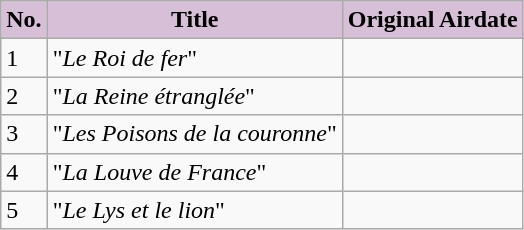<table class="wikitable" margin-right:auto; background:#fff;">
<tr style="color:black">
<th style="background:#D8BFD8;">No.</th>
<th style="background:#D8BFD8;">Title</th>
<th style="background:#D8BFD8;">Original Airdate</th>
</tr>
<tr>
<td>1</td>
<td>"<em>Le Roi de fer</em>"</td>
<td></td>
</tr>
<tr>
<td>2</td>
<td>"<em>La Reine étranglée</em>"</td>
<td></td>
</tr>
<tr>
<td>3</td>
<td>"<em>Les Poisons de la couronne</em>"</td>
<td></td>
</tr>
<tr>
<td>4</td>
<td>"<em>La Louve de France</em>"</td>
<td></td>
</tr>
<tr>
<td>5</td>
<td>"<em>Le Lys et le lion</em>"</td>
<td></td>
</tr>
</table>
